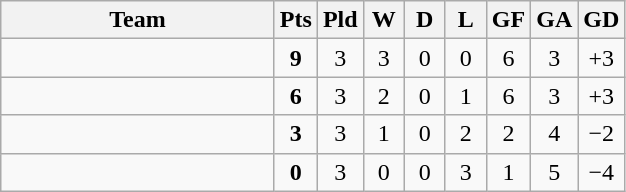<table class="wikitable" style="text-align:center;">
<tr>
<th width=175>Team</th>
<th width=20 abbr="Points">Pts</th>
<th width=20 abbr="Played">Pld</th>
<th width=20 abbr="Won">W</th>
<th width=20 abbr="Drawn">D</th>
<th width=20 abbr="Lost">L</th>
<th width=20 abbr="Goals for">GF</th>
<th width=20 abbr="Goals against">GA</th>
<th width=20 abbr="Goal difference">GD</th>
</tr>
<tr>
<td style="text-align:left;"></td>
<td><strong>9</strong></td>
<td>3</td>
<td>3</td>
<td>0</td>
<td>0</td>
<td>6</td>
<td>3</td>
<td>+3</td>
</tr>
<tr>
<td style="text-align:left;"></td>
<td><strong>6</strong></td>
<td>3</td>
<td>2</td>
<td>0</td>
<td>1</td>
<td>6</td>
<td>3</td>
<td>+3</td>
</tr>
<tr>
<td style="text-align:left;"></td>
<td><strong>3</strong></td>
<td>3</td>
<td>1</td>
<td>0</td>
<td>2</td>
<td>2</td>
<td>4</td>
<td>−2</td>
</tr>
<tr>
<td style="text-align:left;"></td>
<td><strong>0</strong></td>
<td>3</td>
<td>0</td>
<td>0</td>
<td>3</td>
<td>1</td>
<td>5</td>
<td>−4</td>
</tr>
</table>
